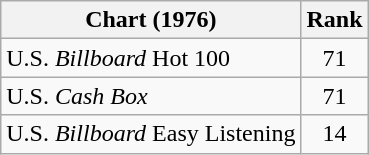<table class="wikitable">
<tr>
<th align="left">Chart (1976)</th>
<th style="text-align:center;">Rank</th>
</tr>
<tr>
<td>U.S. <em>Billboard</em> Hot 100</td>
<td style="text-align:center;">71</td>
</tr>
<tr>
<td>U.S. <em>Cash Box</em></td>
<td style="text-align:center;">71</td>
</tr>
<tr>
<td>U.S. <em>Billboard</em> Easy Listening</td>
<td style="text-align:center;">14</td>
</tr>
</table>
